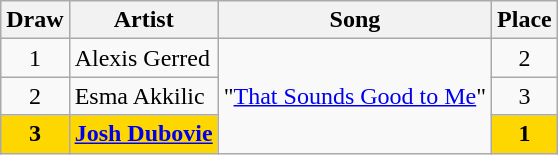<table class="sortable wikitable" style="margin: 1em auto 1em auto; text-align:center">
<tr>
<th>Draw</th>
<th>Artist</th>
<th>Song</th>
<th>Place</th>
</tr>
<tr>
<td align="center">1</td>
<td align="left">Alexis Gerred</td>
<td rowspan="3" align="left">"<a href='#'>That Sounds Good to Me</a>"</td>
<td>2</td>
</tr>
<tr>
<td align="center">2</td>
<td align="left">Esma Akkilic</td>
<td>3</td>
</tr>
<tr style="font-weight:bold; background:gold">
<td align="center">3</td>
<td align="left"><a href='#'>Josh Dubovie</a></td>
<td>1</td>
</tr>
</table>
